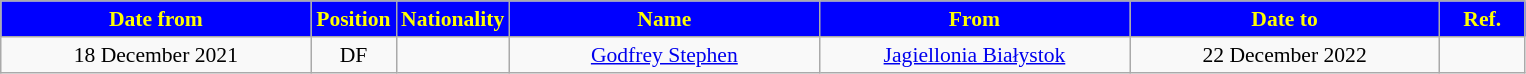<table class="wikitable" style="text-align:center; font-size:90%; ">
<tr>
<th style="background:#0000FF; color:#ffff00; width:200px;">Date from</th>
<th style="background:#0000FF; color:#ffff00; width:50px;">Position</th>
<th style="background:#0000FF; color:#ffff00; width:50px;">Nationality</th>
<th style="background:#0000FF; color:#ffff00; width:200px;">Name</th>
<th style="background:#0000FF; color:#ffff00; width:200px;">From</th>
<th style="background:#0000FF; color:#ffff00; width:200px;">Date to</th>
<th style="background:#0000FF; color:#ffff00; width:50px;">Ref.</th>
</tr>
<tr>
<td>18 December 2021</td>
<td>DF</td>
<td></td>
<td><a href='#'>Godfrey Stephen</a></td>
<td><a href='#'>Jagiellonia Białystok</a></td>
<td>22 December 2022</td>
<td></td>
</tr>
</table>
